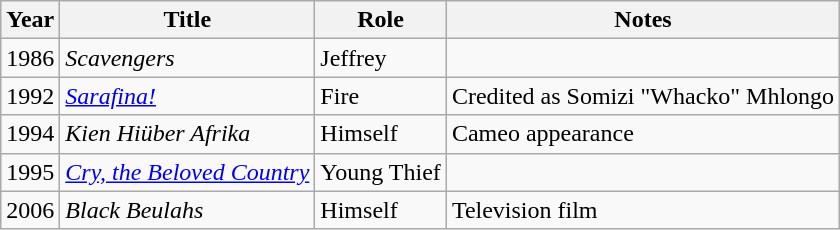<table class="wikitable sortable">
<tr>
<th>Year</th>
<th>Title</th>
<th>Role</th>
<th class="unsortable">Notes</th>
</tr>
<tr>
<td>1986</td>
<td><em>Scavengers</em></td>
<td>Jeffrey</td>
<td></td>
</tr>
<tr>
<td>1992</td>
<td><em><a href='#'>Sarafina!</a></em></td>
<td>Fire</td>
<td>Credited as Somizi "Whacko" Mhlongo</td>
</tr>
<tr>
<td>1994</td>
<td><em>Kien Hiüber Afrika</em></td>
<td>Himself</td>
<td>Cameo appearance</td>
</tr>
<tr>
<td>1995</td>
<td><em><a href='#'>Cry, the Beloved Country</a></em></td>
<td>Young Thief</td>
<td></td>
</tr>
<tr>
<td>2006</td>
<td><em>Black Beulahs</em></td>
<td>Himself</td>
<td>Television film</td>
</tr>
</table>
